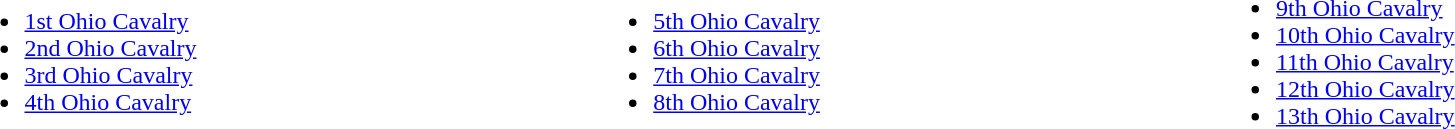<table width="100%" |>
<tr>
<td width="33%"><br><ul><li><a href='#'>1st Ohio Cavalry</a></li><li><a href='#'>2nd Ohio Cavalry</a></li><li><a href='#'>3rd Ohio Cavalry</a></li><li><a href='#'>4th Ohio Cavalry</a></li></ul></td>
<td></td>
<td width="33%"><br><ul><li><a href='#'>5th Ohio Cavalry</a></li><li><a href='#'>6th Ohio Cavalry</a></li><li><a href='#'>7th Ohio Cavalry</a></li><li><a href='#'>8th Ohio Cavalry</a></li></ul></td>
<td width="34%"><br><ul><li><a href='#'>9th Ohio Cavalry</a></li><li><a href='#'>10th Ohio Cavalry</a></li><li><a href='#'>11th Ohio Cavalry</a></li><li><a href='#'>12th Ohio Cavalry</a></li><li><a href='#'>13th Ohio Cavalry</a></li></ul></td>
</tr>
</table>
